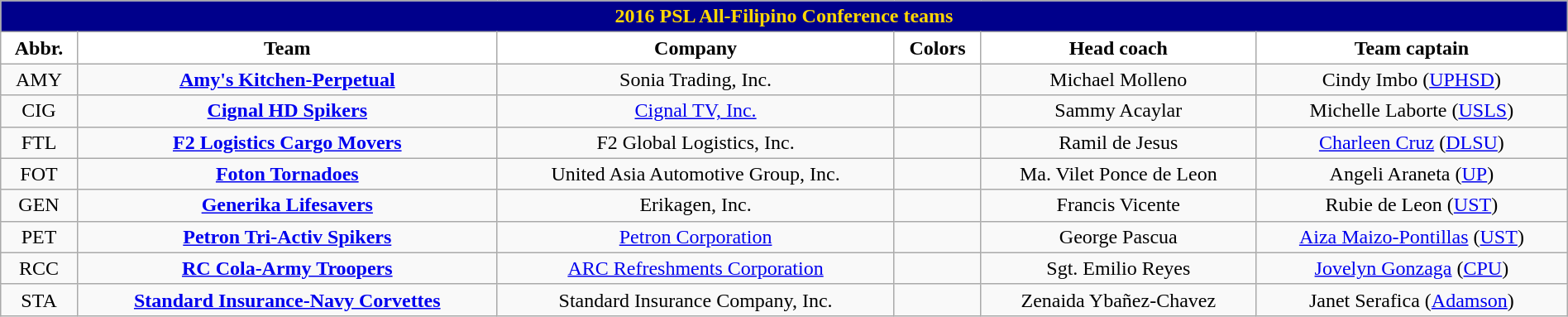<table class="wikitable" style="width:100%; text-align:center">
<tr>
<th style="background:darkBlue;color:gold;" colspan="6">2016 PSL All-Filipino Conference teams</th>
</tr>
<tr>
<th style="background:white">Abbr.</th>
<th style="background:white">Team</th>
<th style="background:white">Company</th>
<th style="background:white">Colors</th>
<th style="background:white">Head coach</th>
<th style="background:white">Team captain</th>
</tr>
<tr>
<td>AMY</td>
<td><strong><a href='#'>Amy's Kitchen-Perpetual</a></strong></td>
<td>Sonia Trading, Inc.</td>
<td> </td>
<td>Michael Molleno</td>
<td>Cindy Imbo (<a href='#'>UPHSD</a>)</td>
</tr>
<tr>
<td>CIG</td>
<td><strong><a href='#'>Cignal HD Spikers</a></strong></td>
<td><a href='#'>Cignal TV, Inc.</a></td>
<td> </td>
<td>Sammy Acaylar</td>
<td>Michelle Laborte (<a href='#'>USLS</a>)</td>
</tr>
<tr>
<td>FTL</td>
<td><strong><a href='#'>F2 Logistics Cargo Movers</a></strong></td>
<td>F2 Global Logistics, Inc.</td>
<td>  </td>
<td>Ramil de Jesus</td>
<td><a href='#'>Charleen Cruz</a> (<a href='#'>DLSU</a>)</td>
</tr>
<tr>
<td>FOT</td>
<td><strong><a href='#'>Foton Tornadoes</a></strong></td>
<td>United Asia Automotive Group, Inc.</td>
<td> </td>
<td>Ma. Vilet Ponce de Leon</td>
<td>Angeli Araneta (<a href='#'>UP</a>)</td>
</tr>
<tr>
<td>GEN</td>
<td><strong><a href='#'>Generika Lifesavers</a></strong></td>
<td>Erikagen, Inc.</td>
<td>  </td>
<td>Francis Vicente</td>
<td>Rubie de Leon (<a href='#'>UST</a>)</td>
</tr>
<tr>
<td>PET</td>
<td><strong><a href='#'>Petron Tri-Activ Spikers</a></strong></td>
<td><a href='#'>Petron Corporation</a></td>
<td>  </td>
<td>George Pascua</td>
<td><a href='#'>Aiza Maizo-Pontillas</a> (<a href='#'>UST</a>)</td>
</tr>
<tr>
<td>RCC</td>
<td><strong><a href='#'>RC Cola-Army Troopers</a></strong></td>
<td><a href='#'>ARC Refreshments Corporation</a></td>
<td>  </td>
<td>Sgt. Emilio Reyes</td>
<td><a href='#'>Jovelyn Gonzaga</a> (<a href='#'>CPU</a>)</td>
</tr>
<tr>
<td>STA</td>
<td><strong><a href='#'>Standard Insurance-Navy Corvettes</a></strong></td>
<td>Standard Insurance Company, Inc.</td>
<td>  </td>
<td>Zenaida Ybañez-Chavez</td>
<td>Janet Serafica (<a href='#'>Adamson</a>)</td>
</tr>
</table>
